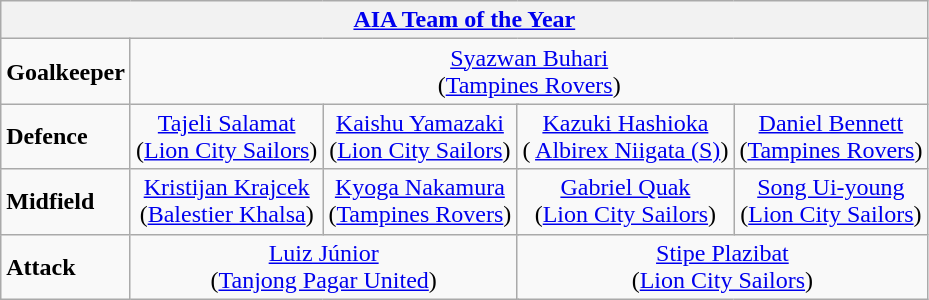<table class="wikitable">
<tr>
<th colspan="13"><a href='#'>AIA Team of the Year</a></th>
</tr>
<tr>
<td><strong>Goalkeeper</strong></td>
<td colspan="12" align="center"> <a href='#'>Syazwan Buhari</a> <br> (<a href='#'>Tampines Rovers</a>)</td>
</tr>
<tr>
<td><strong>Defence</strong></td>
<td colspan="3" align="center"> <a href='#'>Tajeli Salamat</a> <br> (<a href='#'>Lion City Sailors</a>)</td>
<td colspan="3" align="center"> <a href='#'>Kaishu Yamazaki</a> <br> (<a href='#'>Lion City Sailors</a>)</td>
<td colspan="3" align="center"> <a href='#'>Kazuki Hashioka</a> <br> ( <a href='#'>Albirex Niigata (S)</a>)</td>
<td colspan="3" align="center"> <a href='#'>Daniel Bennett</a> <br> (<a href='#'>Tampines Rovers</a>)</td>
</tr>
<tr>
<td><strong>Midfield</strong></td>
<td colspan="3" align="center"> <a href='#'>Kristijan Krajcek</a> <br> (<a href='#'>Balestier Khalsa</a>)</td>
<td colspan="3" align="center"> <a href='#'>Kyoga Nakamura</a> <br> (<a href='#'>Tampines Rovers</a>)</td>
<td colspan="3" align="center"> <a href='#'>Gabriel Quak</a> <br> (<a href='#'>Lion City Sailors</a>)</td>
<td colspan="3" align="center"> <a href='#'>Song Ui-young</a> <br> (<a href='#'>Lion City Sailors</a>)</td>
</tr>
<tr>
<td><strong>Attack</strong></td>
<td colspan="6" align="center"> <a href='#'>Luiz Júnior</a> <br> (<a href='#'>Tanjong Pagar United</a>)</td>
<td colspan="6" align="center"> <a href='#'>Stipe Plazibat</a> <br> (<a href='#'>Lion City Sailors</a>)</td>
</tr>
</table>
